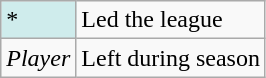<table class="wikitable">
<tr>
<td style="background:#CFECEC; width:1em">*</td>
<td>Led the league</td>
</tr>
<tr>
<td><em>Player</em></td>
<td>Left during season</td>
</tr>
</table>
